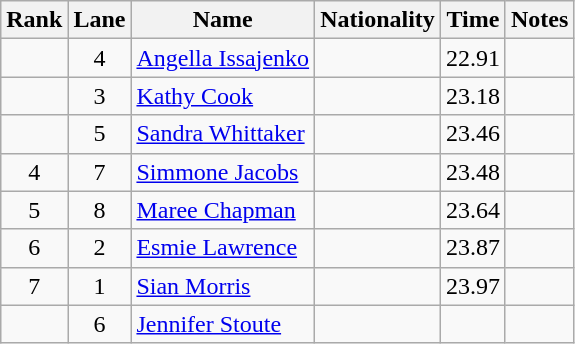<table class="wikitable sortable" style=" text-align:center">
<tr>
<th>Rank</th>
<th>Lane</th>
<th>Name</th>
<th>Nationality</th>
<th>Time</th>
<th>Notes</th>
</tr>
<tr>
<td></td>
<td>4</td>
<td align=left><a href='#'>Angella Issajenko</a></td>
<td align=left></td>
<td>22.91</td>
<td></td>
</tr>
<tr>
<td></td>
<td>3</td>
<td align=left><a href='#'>Kathy Cook</a></td>
<td align=left></td>
<td>23.18</td>
<td></td>
</tr>
<tr>
<td></td>
<td>5</td>
<td align=left><a href='#'>Sandra Whittaker</a></td>
<td align=left></td>
<td>23.46</td>
<td></td>
</tr>
<tr>
<td>4</td>
<td>7</td>
<td align=left><a href='#'>Simmone Jacobs</a></td>
<td align=left></td>
<td>23.48</td>
<td></td>
</tr>
<tr>
<td>5</td>
<td>8</td>
<td align=left><a href='#'>Maree Chapman</a></td>
<td align=left></td>
<td>23.64</td>
<td></td>
</tr>
<tr>
<td>6</td>
<td>2</td>
<td align=left><a href='#'>Esmie Lawrence</a></td>
<td align=left></td>
<td>23.87</td>
<td></td>
</tr>
<tr>
<td>7</td>
<td>1</td>
<td align=left><a href='#'>Sian Morris</a></td>
<td align=left></td>
<td>23.97</td>
<td></td>
</tr>
<tr>
<td></td>
<td>6</td>
<td align=left><a href='#'>Jennifer Stoute</a></td>
<td align=left></td>
<td></td>
<td></td>
</tr>
</table>
